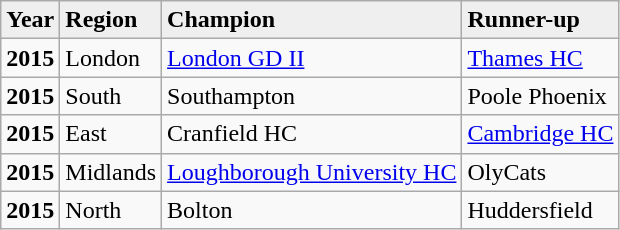<table class="wikitable">
<tr style="background:#efefef;">
<td><strong>Year</strong></td>
<td><strong>Region</strong></td>
<td><strong>Champion</strong></td>
<td><strong>Runner-up</strong></td>
</tr>
<tr>
<td><strong>2015</strong></td>
<td>London</td>
<td><a href='#'>London GD II</a></td>
<td><a href='#'>Thames HC</a></td>
</tr>
<tr>
<td><strong>2015</strong></td>
<td>South</td>
<td>Southampton</td>
<td>Poole Phoenix</td>
</tr>
<tr>
<td><strong>2015</strong></td>
<td>East</td>
<td>Cranfield HC</td>
<td><a href='#'>Cambridge HC</a></td>
</tr>
<tr>
<td><strong>2015</strong></td>
<td>Midlands</td>
<td><a href='#'>Loughborough University HC</a></td>
<td>OlyCats</td>
</tr>
<tr>
<td><strong>2015</strong></td>
<td>North</td>
<td>Bolton</td>
<td>Huddersfield</td>
</tr>
</table>
